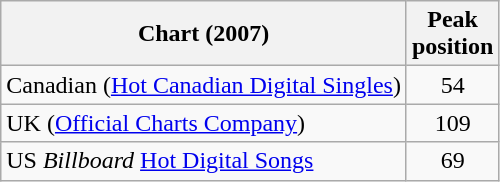<table class="wikitable sortable">
<tr>
<th>Chart (2007)</th>
<th>Peak<br>position</th>
</tr>
<tr>
<td>Canadian (<a href='#'>Hot Canadian Digital Singles</a>)</td>
<td align="center">54</td>
</tr>
<tr>
<td>UK (<a href='#'>Official Charts Company</a>)</td>
<td align="center">109</td>
</tr>
<tr>
<td>US <em>Billboard</em> <a href='#'>Hot Digital Songs</a></td>
<td align="center">69</td>
</tr>
</table>
